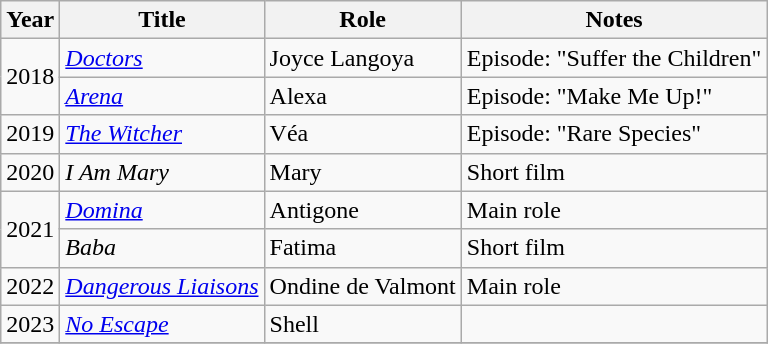<table class="wikitable plainrowheaders">
<tr>
<th>Year</th>
<th>Title</th>
<th>Role</th>
<th>Notes</th>
</tr>
<tr>
<td rowspan="2">2018</td>
<td><em><a href='#'>Doctors</a></em></td>
<td>Joyce Langoya</td>
<td>Episode: "Suffer the Children"</td>
</tr>
<tr>
<td><em><a href='#'>Arena</a></em></td>
<td>Alexa</td>
<td>Episode: "Make Me Up!"</td>
</tr>
<tr>
<td>2019</td>
<td><em><a href='#'>The Witcher</a></em></td>
<td>Véa</td>
<td>Episode: "Rare Species"</td>
</tr>
<tr>
<td>2020</td>
<td><em>I Am Mary</em></td>
<td>Mary</td>
<td>Short film</td>
</tr>
<tr>
<td rowspan="2">2021</td>
<td><em><a href='#'>Domina</a></em></td>
<td>Antigone</td>
<td>Main role</td>
</tr>
<tr>
<td><em>Baba</em></td>
<td>Fatima</td>
<td>Short film</td>
</tr>
<tr>
<td>2022</td>
<td><em><a href='#'>Dangerous Liaisons</a></em></td>
<td>Ondine de Valmont</td>
<td>Main role</td>
</tr>
<tr>
<td>2023</td>
<td><em><a href='#'>No Escape</a></em></td>
<td>Shell</td>
<td></td>
</tr>
<tr>
</tr>
</table>
